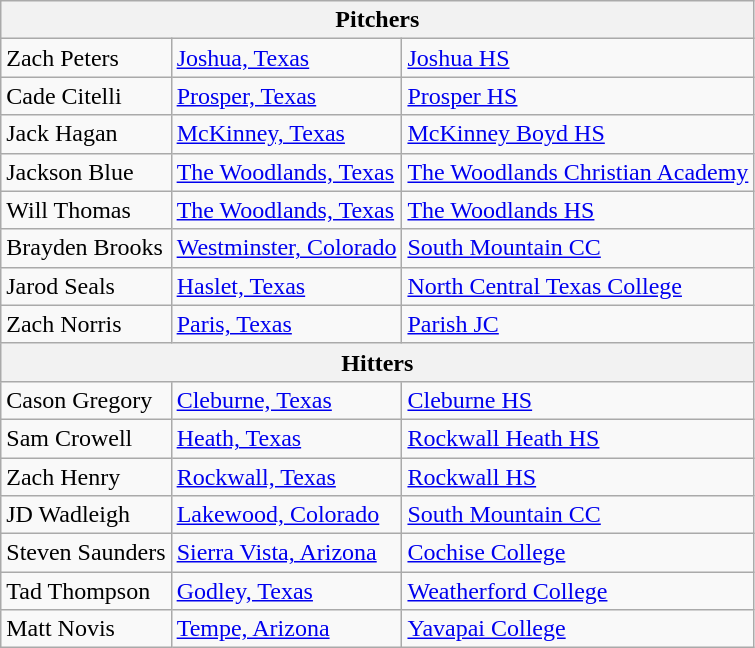<table class="wikitable">
<tr>
<th colspan=3>Pitchers</th>
</tr>
<tr>
<td>Zach Peters</td>
<td><a href='#'>Joshua, Texas</a></td>
<td><a href='#'>Joshua HS</a></td>
</tr>
<tr>
<td>Cade Citelli</td>
<td><a href='#'>Prosper, Texas</a></td>
<td><a href='#'>Prosper HS</a></td>
</tr>
<tr>
<td>Jack Hagan</td>
<td><a href='#'>McKinney, Texas</a></td>
<td><a href='#'>McKinney Boyd HS</a></td>
</tr>
<tr>
<td>Jackson Blue</td>
<td><a href='#'>The Woodlands, Texas</a></td>
<td><a href='#'>The Woodlands Christian Academy</a></td>
</tr>
<tr>
<td>Will Thomas</td>
<td><a href='#'>The Woodlands, Texas</a></td>
<td><a href='#'>The Woodlands HS</a></td>
</tr>
<tr>
<td>Brayden Brooks</td>
<td><a href='#'>Westminster, Colorado</a></td>
<td><a href='#'>South Mountain CC</a></td>
</tr>
<tr>
<td>Jarod Seals</td>
<td><a href='#'>Haslet, Texas</a></td>
<td><a href='#'>North Central Texas College</a></td>
</tr>
<tr>
<td>Zach Norris</td>
<td><a href='#'>Paris, Texas</a></td>
<td><a href='#'>Parish JC</a></td>
</tr>
<tr>
<th colspan=3>Hitters</th>
</tr>
<tr>
<td>Cason Gregory</td>
<td><a href='#'>Cleburne, Texas</a></td>
<td><a href='#'>Cleburne HS</a></td>
</tr>
<tr>
<td>Sam Crowell</td>
<td><a href='#'>Heath, Texas</a></td>
<td><a href='#'>Rockwall Heath HS</a></td>
</tr>
<tr>
<td>Zach Henry</td>
<td><a href='#'>Rockwall, Texas</a></td>
<td><a href='#'>Rockwall HS</a></td>
</tr>
<tr>
<td>JD Wadleigh</td>
<td><a href='#'>Lakewood, Colorado</a></td>
<td><a href='#'>South Mountain CC</a></td>
</tr>
<tr>
<td>Steven Saunders</td>
<td><a href='#'>Sierra Vista, Arizona</a></td>
<td><a href='#'>Cochise College</a></td>
</tr>
<tr>
<td>Tad Thompson</td>
<td><a href='#'>Godley, Texas</a></td>
<td><a href='#'>Weatherford College</a></td>
</tr>
<tr>
<td>Matt Novis</td>
<td><a href='#'>Tempe, Arizona</a></td>
<td><a href='#'>Yavapai College</a></td>
</tr>
</table>
